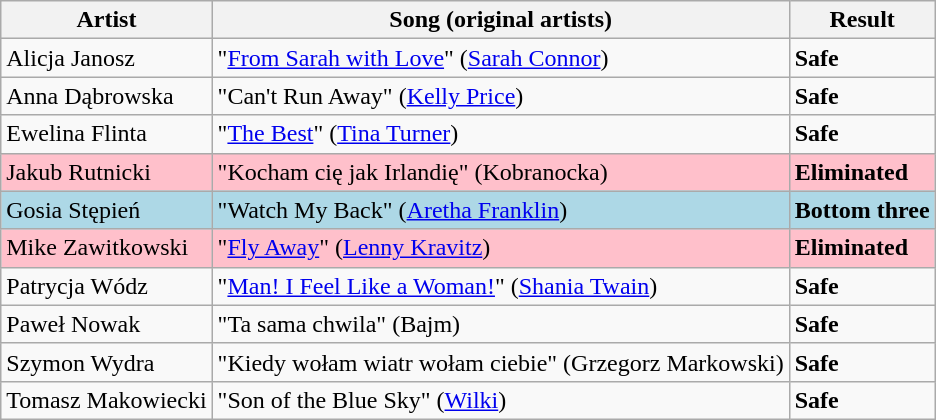<table class=wikitable>
<tr>
<th>Artist</th>
<th>Song (original artists)</th>
<th>Result</th>
</tr>
<tr>
<td>Alicja Janosz</td>
<td>"<a href='#'>From Sarah with Love</a>" (<a href='#'>Sarah Connor</a>)</td>
<td><strong>Safe</strong></td>
</tr>
<tr>
<td>Anna Dąbrowska</td>
<td>"Can't Run Away" (<a href='#'>Kelly Price</a>)</td>
<td><strong>Safe</strong></td>
</tr>
<tr>
<td>Ewelina Flinta</td>
<td>"<a href='#'>The Best</a>" (<a href='#'>Tina Turner</a>)</td>
<td><strong>Safe</strong></td>
</tr>
<tr style="background:pink;">
<td>Jakub Rutnicki</td>
<td>"Kocham cię jak Irlandię" (Kobranocka)</td>
<td><strong>Eliminated</strong></td>
</tr>
<tr style="background:lightblue;">
<td>Gosia Stępień</td>
<td>"Watch My Back" (<a href='#'>Aretha Franklin</a>)</td>
<td><strong>Bottom three</strong></td>
</tr>
<tr style="background:pink;">
<td>Mike Zawitkowski</td>
<td>"<a href='#'>Fly Away</a>" (<a href='#'>Lenny Kravitz</a>)</td>
<td><strong>Eliminated</strong></td>
</tr>
<tr>
<td>Patrycja Wódz</td>
<td>"<a href='#'>Man! I Feel Like a Woman!</a>" (<a href='#'>Shania Twain</a>)</td>
<td><strong>Safe</strong></td>
</tr>
<tr>
<td>Paweł Nowak</td>
<td>"Ta sama chwila" (Bajm)</td>
<td><strong>Safe</strong></td>
</tr>
<tr>
<td>Szymon Wydra</td>
<td>"Kiedy wołam wiatr wołam ciebie" (Grzegorz Markowski)</td>
<td><strong>Safe</strong></td>
</tr>
<tr>
<td>Tomasz Makowiecki</td>
<td>"Son of the Blue Sky" (<a href='#'>Wilki</a>)</td>
<td><strong>Safe</strong></td>
</tr>
</table>
